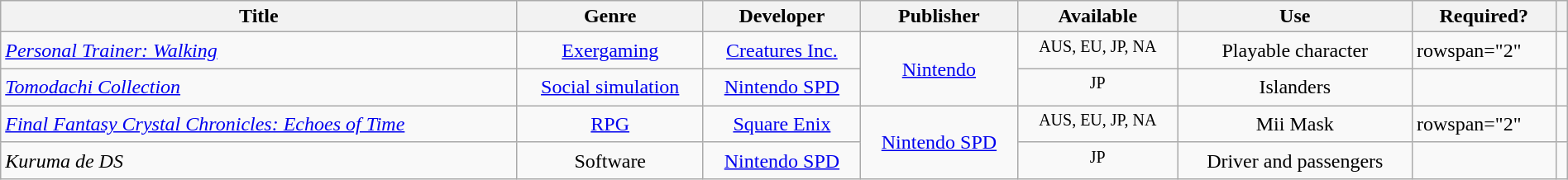<table class="wikitable sortable" style="width:100%;" id="dslist">
<tr>
<th>Title</th>
<th>Genre</th>
<th>Developer</th>
<th>Publisher</th>
<th>Available</th>
<th>Use</th>
<th>Required?</th>
<th></th>
</tr>
<tr>
<td><em><a href='#'>Personal Trainer: Walking</a></em></td>
<td align=center><a href='#'>Exergaming</a></td>
<td align=center><a href='#'>Creatures Inc.</a></td>
<td rowspan="2" align="center"><a href='#'>Nintendo</a></td>
<td align=center><sup>AUS, EU, JP, NA</sup></td>
<td align=center>Playable character</td>
<td>rowspan="2" </td>
<td align="center"></td>
</tr>
<tr>
<td><em><a href='#'>Tomodachi Collection</a></em></td>
<td align=center><a href='#'>Social simulation</a></td>
<td align=center><a href='#'>Nintendo SPD</a></td>
<td align=center><sup>JP</sup></td>
<td align=center>Islanders</td>
<td></td>
</tr>
<tr>
<td><em><a href='#'>Final Fantasy Crystal Chronicles: Echoes of Time</a></em></td>
<td align=center><a href='#'>RPG</a></td>
<td align=center><a href='#'>Square Enix</a></td>
<td rowspan="2" align="center"><a href='#'>Nintendo SPD</a></td>
<td align=center><sup>AUS, EU, JP, NA</sup></td>
<td align=center>Mii Mask</td>
<td>rowspan="2"  </td>
<td></td>
</tr>
<tr>
<td><em>Kuruma de DS</em></td>
<td align=center>Software</td>
<td align=center><a href='#'>Nintendo SPD</a></td>
<td align=center><sup>JP</sup></td>
<td align=center>Driver and passengers</td>
<td></td>
</tr>
</table>
